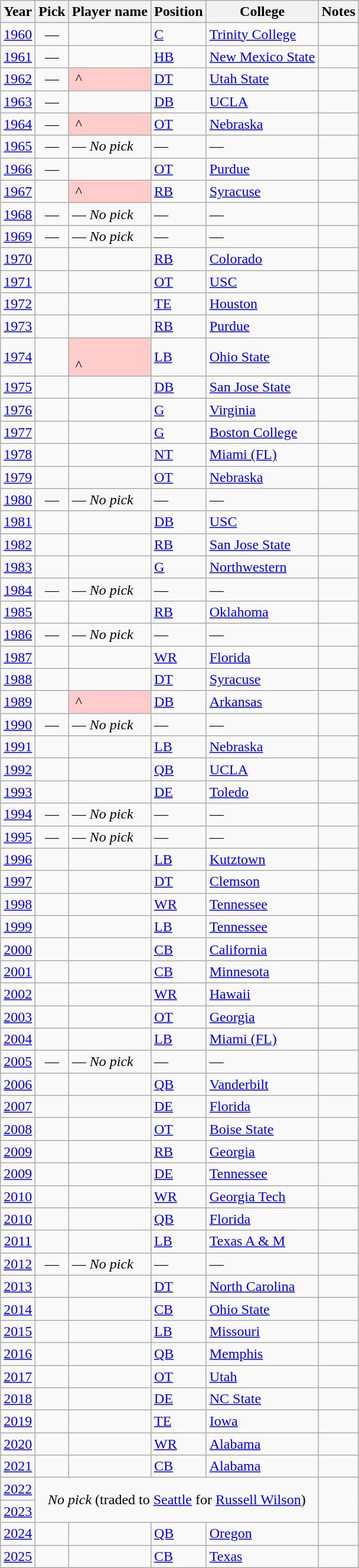<table class="wikitable sortable">
<tr>
<th scope="col">Year</th>
<th scope="col">Pick</th>
<th scope="col">Player name</th>
<th scope="col">Position</th>
<th scope="col">College</th>
<th scope="col" class="unsortable">Notes</th>
</tr>
<tr>
<td align="center"><a href='#'>1960</a></td>
<td align="center">—</td>
<td></td>
<td><a href='#'>C</a></td>
<td><a href='#'>Trinity College</a></td>
<td align="center"></td>
</tr>
<tr>
<td align="center"><a href='#'>1961</a></td>
<td align="center">—</td>
<td></td>
<td><a href='#'>HB</a></td>
<td><a href='#'>New Mexico State</a></td>
<td align="center"></td>
</tr>
<tr>
<td align="center"><a href='#'>1962</a></td>
<td align="center">—</td>
<td style="background-color: #FFCCCC;"> ^</td>
<td><a href='#'>DT</a></td>
<td><a href='#'>Utah State</a></td>
<td align="center"></td>
</tr>
<tr>
<td align="center"><a href='#'>1963</a></td>
<td align="center">—</td>
<td></td>
<td><a href='#'>DB</a></td>
<td><a href='#'>UCLA</a></td>
<td align="center"></td>
</tr>
<tr>
<td align="center"><a href='#'>1964</a></td>
<td align="center">—</td>
<td style="background-color: #FFCCCC;"> ^</td>
<td><a href='#'>OT</a></td>
<td><a href='#'>Nebraska</a></td>
<td align="center"></td>
</tr>
<tr>
<td align="center"><a href='#'>1965</a></td>
<td align="center">—</td>
<td><span>—</span> <em>No pick</em></td>
<td>—</td>
<td>—</td>
<td align="center"></td>
</tr>
<tr>
<td align="center"><a href='#'>1966</a></td>
<td align="center">—</td>
<td></td>
<td><a href='#'>OT</a></td>
<td><a href='#'>Purdue</a></td>
<td></td>
</tr>
<tr>
<td align="center"><a href='#'>1967</a></td>
<td align="center"></td>
<td style="background-color: #FFCCCC;"> ^</td>
<td><a href='#'>RB</a></td>
<td><a href='#'>Syracuse</a></td>
<td></td>
</tr>
<tr>
<td align="center"><a href='#'>1968</a></td>
<td align="center">—</td>
<td><span>—</span> <em>No pick</em></td>
<td>—</td>
<td>—</td>
<td align="center"></td>
</tr>
<tr>
<td align="center"><a href='#'>1969</a></td>
<td align="center">—</td>
<td><span>—</span> <em>No pick</em></td>
<td>—</td>
<td>—</td>
<td align="center"></td>
</tr>
<tr>
<td align="center"><a href='#'>1970</a></td>
<td align="center"></td>
<td></td>
<td><a href='#'>RB</a></td>
<td><a href='#'>Colorado</a></td>
<td></td>
</tr>
<tr>
<td align="center"><a href='#'>1971</a></td>
<td align="center"></td>
<td></td>
<td><a href='#'>OT</a></td>
<td><a href='#'>USC</a></td>
<td align="center"></td>
</tr>
<tr>
<td align="center"><a href='#'>1972</a></td>
<td align="center"></td>
<td></td>
<td><a href='#'>TE</a></td>
<td><a href='#'>Houston</a></td>
<td></td>
</tr>
<tr>
<td align="center"><a href='#'>1973</a></td>
<td align="center"></td>
<td></td>
<td><a href='#'>RB</a></td>
<td><a href='#'>Purdue</a></td>
<td></td>
</tr>
<tr>
<td align="center"><a href='#'>1974</a></td>
<td align="center"></td>
<td style="background-color: #FFCCCC;"><br> ^</td>
<td><a href='#'>LB</a></td>
<td><a href='#'>Ohio State</a></td>
<td></td>
</tr>
<tr>
<td align="center"><a href='#'>1975</a></td>
<td align="center"></td>
<td></td>
<td><a href='#'>DB</a></td>
<td><a href='#'>San Jose State</a></td>
<td></td>
</tr>
<tr>
<td align="center"><a href='#'>1976</a></td>
<td align="center"></td>
<td></td>
<td><a href='#'>G</a></td>
<td><a href='#'>Virginia</a></td>
<td></td>
</tr>
<tr>
<td align="center"><a href='#'>1977</a></td>
<td align="center"></td>
<td></td>
<td><a href='#'>G</a></td>
<td><a href='#'>Boston College</a></td>
<td></td>
</tr>
<tr>
<td align="center"><a href='#'>1978</a></td>
<td align="center"></td>
<td></td>
<td><a href='#'>NT</a></td>
<td><a href='#'>Miami (FL)</a></td>
<td></td>
</tr>
<tr>
<td align="center"><a href='#'>1979</a></td>
<td align="center"></td>
<td></td>
<td><a href='#'>OT</a></td>
<td><a href='#'>Nebraska</a></td>
<td></td>
</tr>
<tr>
<td align="center"><a href='#'>1980</a></td>
<td align="center">—</td>
<td><span>—</span> <em>No pick</em></td>
<td>—</td>
<td>—</td>
<td align="center"></td>
</tr>
<tr>
<td align="center"><a href='#'>1981</a></td>
<td align="center"></td>
<td></td>
<td><a href='#'>DB</a></td>
<td><a href='#'>USC</a></td>
<td align="center"></td>
</tr>
<tr>
<td align="center"><a href='#'>1982</a></td>
<td align="center"></td>
<td></td>
<td><a href='#'>RB</a></td>
<td><a href='#'>San Jose State</a></td>
<td align="center"></td>
</tr>
<tr>
<td align="center"><a href='#'>1983</a></td>
<td align="center"></td>
<td></td>
<td><a href='#'>G</a></td>
<td><a href='#'>Northwestern</a></td>
<td align="center"></td>
</tr>
<tr>
<td align="center"><a href='#'>1984</a></td>
<td align="center">—</td>
<td><span>—</span> <em>No pick</em></td>
<td>—</td>
<td>—</td>
<td align="center"></td>
</tr>
<tr>
<td align="center"><a href='#'>1985</a></td>
<td align="center"></td>
<td></td>
<td><a href='#'>RB</a></td>
<td><a href='#'>Oklahoma</a></td>
<td align="center"></td>
</tr>
<tr>
<td align="center"><a href='#'>1986</a></td>
<td align="center">—</td>
<td><span>—</span> <em>No pick</em></td>
<td>—</td>
<td>—</td>
<td align="center"></td>
</tr>
<tr>
<td align="center"><a href='#'>1987</a></td>
<td align="center"></td>
<td></td>
<td><a href='#'>WR</a></td>
<td><a href='#'>Florida</a></td>
<td align="center"></td>
</tr>
<tr>
<td align="center"><a href='#'>1988</a></td>
<td align="center"></td>
<td></td>
<td><a href='#'>DT</a></td>
<td><a href='#'>Syracuse</a></td>
<td align="center"></td>
</tr>
<tr>
<td align="center"><a href='#'>1989</a></td>
<td align="center"></td>
<td style="background-color: #FFCCCC;"> ^</td>
<td><a href='#'>DB</a></td>
<td><a href='#'>Arkansas</a></td>
<td align="center"></td>
</tr>
<tr>
<td align="center"><a href='#'>1990</a></td>
<td align="center">—</td>
<td><span>—</span> <em>No pick</em></td>
<td>—</td>
<td>—</td>
<td align="center"></td>
</tr>
<tr>
<td align="center"><a href='#'>1991</a></td>
<td align="center"></td>
<td></td>
<td><a href='#'>LB</a></td>
<td><a href='#'>Nebraska</a></td>
<td align="center"></td>
</tr>
<tr>
<td align="center"><a href='#'>1992</a></td>
<td align="center"></td>
<td></td>
<td><a href='#'>QB</a></td>
<td><a href='#'>UCLA</a></td>
<td align="center"></td>
</tr>
<tr>
<td align="center"><a href='#'>1993</a></td>
<td align="center"></td>
<td></td>
<td><a href='#'>DE</a></td>
<td><a href='#'>Toledo</a></td>
<td align="center"></td>
</tr>
<tr>
<td align="center"><a href='#'>1994</a></td>
<td align="center">—</td>
<td><span>—</span> <em>No pick</em></td>
<td>—</td>
<td>—</td>
<td align="center"></td>
</tr>
<tr>
<td align="center"><a href='#'>1995</a></td>
<td align="center">—</td>
<td><span>—</span> <em>No pick</em></td>
<td>—</td>
<td>—</td>
<td align="center"></td>
</tr>
<tr>
<td align="center"><a href='#'>1996</a></td>
<td align="center"></td>
<td></td>
<td><a href='#'>LB</a></td>
<td><a href='#'>Kutztown</a></td>
<td align="center"></td>
</tr>
<tr>
<td align="center"><a href='#'>1997</a></td>
<td align="center"></td>
<td></td>
<td><a href='#'>DT</a></td>
<td><a href='#'>Clemson</a></td>
<td align="center"></td>
</tr>
<tr>
<td align="center"><a href='#'>1998</a></td>
<td align="center"></td>
<td></td>
<td><a href='#'>WR</a></td>
<td><a href='#'>Tennessee</a></td>
<td align="center"></td>
</tr>
<tr>
<td align="center"><a href='#'>1999</a></td>
<td align="center"></td>
<td></td>
<td><a href='#'>LB</a></td>
<td><a href='#'>Tennessee</a></td>
<td align="center"></td>
</tr>
<tr>
<td align="center"><a href='#'>2000</a></td>
<td align="center"></td>
<td></td>
<td><a href='#'>CB</a></td>
<td><a href='#'>California</a></td>
<td align="center"></td>
</tr>
<tr>
<td align="center"><a href='#'>2001</a></td>
<td align="center"></td>
<td></td>
<td><a href='#'>CB</a></td>
<td><a href='#'>Minnesota</a></td>
<td align="center"></td>
</tr>
<tr>
<td align="center"><a href='#'>2002</a></td>
<td align="center"></td>
<td></td>
<td><a href='#'>WR</a></td>
<td><a href='#'>Hawaii</a></td>
<td align="center"></td>
</tr>
<tr>
<td align="center"><a href='#'>2003</a></td>
<td align="center"></td>
<td></td>
<td><a href='#'>OT</a></td>
<td><a href='#'>Georgia</a></td>
<td align="center"></td>
</tr>
<tr>
<td align="center"><a href='#'>2004</a></td>
<td align="center"></td>
<td></td>
<td><a href='#'>LB</a></td>
<td><a href='#'>Miami (FL)</a></td>
<td align="center"></td>
</tr>
<tr>
<td align="center"><a href='#'>2005</a></td>
<td align="center">—</td>
<td><span>—</span> <em>No pick</em></td>
<td>—</td>
<td>—</td>
<td align="center"></td>
</tr>
<tr>
<td align="center"><a href='#'>2006</a></td>
<td align="center"></td>
<td></td>
<td><a href='#'>QB</a></td>
<td><a href='#'>Vanderbilt</a></td>
<td align="center"></td>
</tr>
<tr>
<td align="center"><a href='#'>2007</a></td>
<td align="center"></td>
<td></td>
<td><a href='#'>DE</a></td>
<td><a href='#'>Florida</a></td>
<td align="center"></td>
</tr>
<tr>
<td align="center"><a href='#'>2008</a></td>
<td align="center"></td>
<td></td>
<td><a href='#'>OT</a></td>
<td><a href='#'>Boise State</a></td>
<td></td>
</tr>
<tr>
<td align="center"><a href='#'>2009</a></td>
<td align="center"></td>
<td></td>
<td><a href='#'>RB</a></td>
<td><a href='#'>Georgia</a></td>
<td></td>
</tr>
<tr>
<td align="center"><a href='#'>2009</a></td>
<td align="center"></td>
<td></td>
<td><a href='#'>DE</a></td>
<td><a href='#'>Tennessee</a></td>
<td align="center"></td>
</tr>
<tr>
<td align="center"><a href='#'>2010</a></td>
<td align="center"></td>
<td></td>
<td><a href='#'>WR</a></td>
<td><a href='#'>Georgia Tech</a></td>
<td align="center"></td>
</tr>
<tr>
<td align="center"><a href='#'>2010</a></td>
<td align="center"></td>
<td></td>
<td><a href='#'>QB</a></td>
<td><a href='#'>Florida</a></td>
<td align="center"></td>
</tr>
<tr>
<td align="center"><a href='#'>2011</a></td>
<td align="center"></td>
<td></td>
<td><a href='#'>LB</a></td>
<td><a href='#'>Texas A & M</a></td>
<td></td>
</tr>
<tr>
<td align="center"><a href='#'>2012</a></td>
<td align="center">—</td>
<td><span>—</span> <em>No pick</em></td>
<td>—</td>
<td>—</td>
<td></td>
</tr>
<tr>
<td align="center"><a href='#'>2013</a></td>
<td align="center"></td>
<td></td>
<td><a href='#'>DT</a></td>
<td><a href='#'>North Carolina</a></td>
<td></td>
</tr>
<tr>
<td align="center"><a href='#'>2014</a></td>
<td align="center"></td>
<td></td>
<td><a href='#'>CB</a></td>
<td><a href='#'>Ohio State</a></td>
<td></td>
</tr>
<tr>
<td align="center"><a href='#'>2015</a></td>
<td align="center"></td>
<td></td>
<td><a href='#'>LB</a></td>
<td><a href='#'>Missouri</a></td>
<td></td>
</tr>
<tr>
<td align="center"><a href='#'>2016</a></td>
<td align="center"></td>
<td></td>
<td><a href='#'>QB</a></td>
<td><a href='#'>Memphis</a></td>
<td></td>
</tr>
<tr>
<td align="center"><a href='#'>2017</a></td>
<td align="center"></td>
<td></td>
<td><a href='#'>OT</a></td>
<td><a href='#'>Utah</a></td>
<td></td>
</tr>
<tr>
<td align="center"><a href='#'>2018</a></td>
<td align="center"></td>
<td></td>
<td><a href='#'>DE</a></td>
<td><a href='#'>NC State</a></td>
<td></td>
</tr>
<tr>
<td align="center"><a href='#'>2019</a></td>
<td align="center"></td>
<td></td>
<td><a href='#'>TE</a></td>
<td><a href='#'>Iowa</a></td>
<td></td>
</tr>
<tr>
<td align="center"><a href='#'>2020</a></td>
<td align="center"></td>
<td></td>
<td><a href='#'>WR</a></td>
<td><a href='#'>Alabama</a></td>
<td></td>
</tr>
<tr>
<td align="center"><a href='#'>2021</a></td>
<td align="center"></td>
<td></td>
<td><a href='#'>CB</a></td>
<td><a href='#'>Alabama</a></td>
<td></td>
</tr>
<tr>
<td align="center"><a href='#'>2022</a></td>
<td colspan="4" rowspan="2" align="center"><em>No pick</em> (traded to <a href='#'>Seattle</a> for <a href='#'>Russell Wilson</a>)</td>
<td rowspan="2"></td>
</tr>
<tr>
<td align="center"><a href='#'>2023</a></td>
</tr>
<tr>
<td align="center"><a href='#'>2024</a></td>
<td align="center"></td>
<td></td>
<td><a href='#'>QB</a></td>
<td><a href='#'>Oregon</a></td>
<td></td>
</tr>
<tr>
<td align="center"><a href='#'>2025</a></td>
<td align="center"></td>
<td></td>
<td><a href='#'>CB</a></td>
<td><a href='#'>Texas</a></td>
<td></td>
</tr>
</table>
